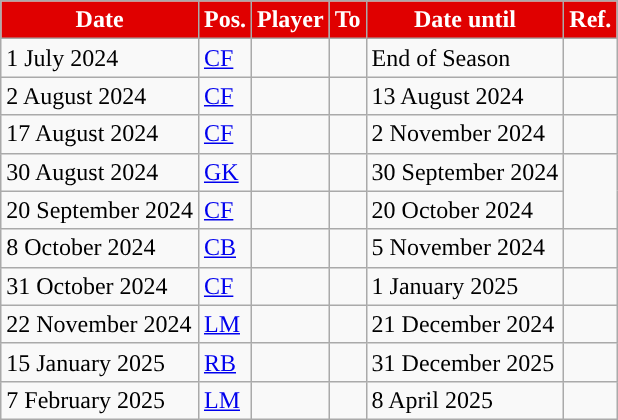<table class="wikitable plainrowheaders sortable">
<tr>
<th style="background:#E00000;color:white;">Date</th>
<th style="background:#E00000;color:white;">Pos.</th>
<th style="background:#E00000;color:white;">Player</th>
<th style="background:#E00000;color:white;">To</th>
<th style="background:#E00000;color:white;">Date until</th>
<th style="background:#E00000;color:white;">Ref.</th>
</tr>
<tr>
<td>1 July 2024</td>
<td><a href='#'>CF</a></td>
<td></td>
<td></td>
<td>End of Season</td>
<td></td>
</tr>
<tr>
<td>2 August 2024</td>
<td><a href='#'>CF</a></td>
<td></td>
<td></td>
<td>13 August 2024</td>
<td></td>
</tr>
<tr>
<td>17 August 2024</td>
<td><a href='#'>CF</a></td>
<td></td>
<td></td>
<td>2 November 2024</td>
<td></td>
</tr>
<tr>
<td>30 August 2024</td>
<td><a href='#'>GK</a></td>
<td></td>
<td></td>
<td>30 September 2024</td>
</tr>
<tr>
<td>20 September 2024</td>
<td><a href='#'>CF</a></td>
<td></td>
<td></td>
<td>20 October 2024</td>
</tr>
<tr>
<td>8 October 2024</td>
<td><a href='#'>CB</a></td>
<td></td>
<td></td>
<td>5 November 2024</td>
<td></td>
</tr>
<tr>
<td>31 October 2024</td>
<td><a href='#'>CF</a></td>
<td></td>
<td></td>
<td>1 January 2025</td>
<td></td>
</tr>
<tr>
<td>22 November 2024</td>
<td><a href='#'>LM</a></td>
<td></td>
<td></td>
<td>21 December 2024</td>
<td></td>
</tr>
<tr>
<td>15 January 2025</td>
<td><a href='#'>RB</a></td>
<td></td>
<td></td>
<td>31 December 2025</td>
<td></td>
</tr>
<tr>
<td>7 February 2025</td>
<td><a href='#'>LM</a></td>
<td></td>
<td></td>
<td>8 April 2025</td>
<td></td>
</tr>
</table>
